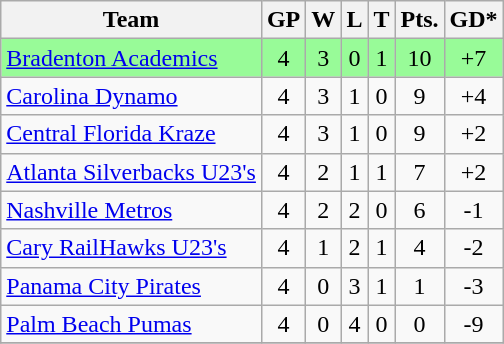<table class="wikitable">
<tr>
<th>Team</th>
<th>GP</th>
<th>W</th>
<th>L</th>
<th>T</th>
<th>Pts.</th>
<th>GD*</th>
</tr>
<tr bgcolor=#98FB98>
<td><a href='#'>Bradenton Academics</a></td>
<td align=center>4</td>
<td align=center>3</td>
<td align=center>0</td>
<td align=center>1</td>
<td align=center>10</td>
<td align=center>+7</td>
</tr>
<tr>
<td><a href='#'>Carolina Dynamo</a></td>
<td align=center>4</td>
<td align=center>3</td>
<td align=center>1</td>
<td align=center>0</td>
<td align=center>9</td>
<td align=center>+4</td>
</tr>
<tr>
<td><a href='#'>Central Florida Kraze</a></td>
<td align=center>4</td>
<td align=center>3</td>
<td align=center>1</td>
<td align=center>0</td>
<td align=center>9</td>
<td align=center>+2</td>
</tr>
<tr>
<td><a href='#'>Atlanta Silverbacks U23's</a></td>
<td align=center>4</td>
<td align=center>2</td>
<td align=center>1</td>
<td align=center>1</td>
<td align=center>7</td>
<td align=center>+2</td>
</tr>
<tr>
<td><a href='#'>Nashville Metros</a></td>
<td align=center>4</td>
<td align=center>2</td>
<td align=center>2</td>
<td align=center>0</td>
<td align=center>6</td>
<td align=center>-1</td>
</tr>
<tr>
<td><a href='#'>Cary RailHawks U23's</a></td>
<td align=center>4</td>
<td align=center>1</td>
<td align=center>2</td>
<td align=center>1</td>
<td align=center>4</td>
<td align=center>-2</td>
</tr>
<tr>
<td><a href='#'>Panama City Pirates</a></td>
<td align=center>4</td>
<td align=center>0</td>
<td align=center>3</td>
<td align=center>1</td>
<td align=center>1</td>
<td align=center>-3</td>
</tr>
<tr>
<td><a href='#'>Palm Beach Pumas</a></td>
<td align=center>4</td>
<td align=center>0</td>
<td align=center>4</td>
<td align=center>0</td>
<td align=center>0</td>
<td align=center>-9</td>
</tr>
<tr>
</tr>
</table>
